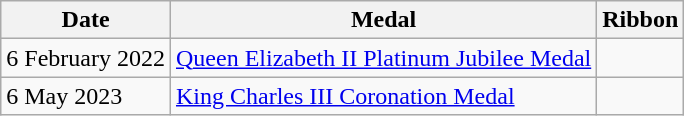<table class="wikitable sortable">
<tr>
<th>Date</th>
<th>Medal</th>
<th>Ribbon</th>
</tr>
<tr>
<td>6 February 2022</td>
<td><a href='#'>Queen Elizabeth II Platinum Jubilee Medal</a></td>
<td></td>
</tr>
<tr>
<td>6 May 2023</td>
<td><a href='#'>King Charles III Coronation Medal</a></td>
<td></td>
</tr>
</table>
